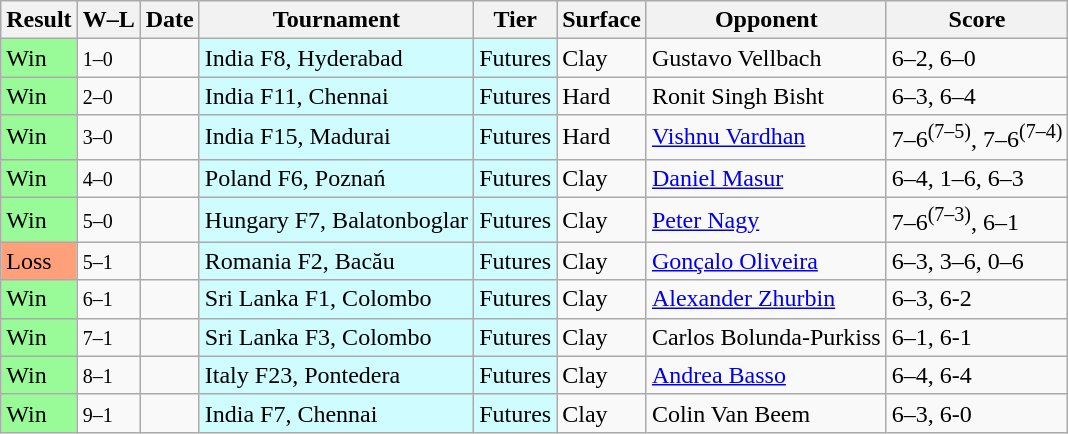<table class="sortable wikitable">
<tr>
<th>Result</th>
<th class="unsortable">W–L</th>
<th>Date</th>
<th>Tournament</th>
<th>Tier</th>
<th>Surface</th>
<th>Opponent</th>
<th class="unsortable">Score</th>
</tr>
<tr>
<td bgcolor=98FB98>Win</td>
<td><small>1–0</small></td>
<td></td>
<td style="background:#cffcff;">India F8, Hyderabad</td>
<td style="background:#cffcff;">Futures</td>
<td>Clay</td>
<td> Gustavo Vellbach</td>
<td>6–2, 6–0</td>
</tr>
<tr>
<td bgcolor=98FB98>Win</td>
<td><small>2–0</small></td>
<td></td>
<td style="background:#cffcff;">India F11, Chennai</td>
<td style="background:#cffcff;">Futures</td>
<td>Hard</td>
<td> Ronit Singh Bisht</td>
<td>6–3, 6–4</td>
</tr>
<tr>
<td bgcolor=98FB98>Win</td>
<td><small>3–0</small></td>
<td></td>
<td style="background:#cffcff;">India F15, Madurai</td>
<td style="background:#cffcff;">Futures</td>
<td>Hard</td>
<td> <a href='#'>Vishnu Vardhan</a></td>
<td>7–6<sup>(7–5)</sup>, 7–6<sup>(7–4)</sup></td>
</tr>
<tr>
<td bgcolor=98FB98>Win</td>
<td><small>4–0</small></td>
<td></td>
<td style="background:#cffcff;">Poland F6, Poznań</td>
<td style="background:#cffcff;">Futures</td>
<td>Clay</td>
<td> <a href='#'>Daniel Masur</a></td>
<td>6–4, 1–6, 6–3</td>
</tr>
<tr>
<td bgcolor=98FB98>Win</td>
<td><small>5–0</small></td>
<td></td>
<td style="background:#cffcff;">Hungary F7, Balatonboglar</td>
<td style="background:#cffcff;">Futures</td>
<td>Clay</td>
<td> <a href='#'>Peter Nagy</a></td>
<td>7–6<sup>(7–3)</sup>, 6–1</td>
</tr>
<tr>
<td bgcolor=FFA07A>Loss</td>
<td><small>5–1</small></td>
<td></td>
<td style="background:#cffcff;">Romania F2, Bacău</td>
<td style="background:#cffcff;">Futures</td>
<td>Clay</td>
<td> <a href='#'>Gonçalo Oliveira</a></td>
<td>6–3, 3–6, 0–6</td>
</tr>
<tr>
<td bgcolor=98FB98>Win</td>
<td><small>6–1</small></td>
<td></td>
<td style="background:#cffcff;">Sri Lanka F1, Colombo</td>
<td style="background:#cffcff;">Futures</td>
<td>Clay</td>
<td> <a href='#'>Alexander Zhurbin</a></td>
<td>6–3, 6-2</td>
</tr>
<tr>
<td bgcolor=98FB98>Win</td>
<td><small>7–1</small></td>
<td></td>
<td style="background:#cffcff;">Sri Lanka F3, Colombo</td>
<td style="background:#cffcff;">Futures</td>
<td>Clay</td>
<td> Carlos Bolunda-Purkiss</td>
<td>6–1, 6-1</td>
</tr>
<tr>
<td bgcolor=98FB98>Win</td>
<td><small>8–1</small></td>
<td></td>
<td style="background:#cffcff;">Italy F23, Pontedera</td>
<td style="background:#cffcff;">Futures</td>
<td>Clay</td>
<td> <a href='#'>Andrea Basso</a></td>
<td>6–4, 6-4</td>
</tr>
<tr>
<td bgcolor=98FB98>Win</td>
<td><small>9–1</small></td>
<td></td>
<td style="background:#cffcff;">India F7, Chennai</td>
<td style="background:#cffcff;">Futures</td>
<td>Clay</td>
<td> Colin Van Beem</td>
<td>6–3, 6-0</td>
</tr>
</table>
